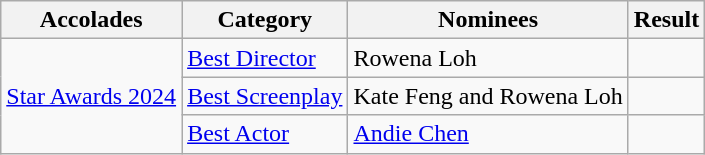<table class="wikitable sortable">
<tr>
<th>Accolades</th>
<th>Category</th>
<th>Nominees</th>
<th>Result</th>
</tr>
<tr>
<td rowspan="3"><a href='#'>Star Awards 2024</a></td>
<td><a href='#'>Best Director</a></td>
<td>Rowena Loh</td>
<td></td>
</tr>
<tr>
<td><a href='#'>Best Screenplay</a></td>
<td>Kate Feng and Rowena Loh</td>
<td></td>
</tr>
<tr>
<td><a href='#'>Best Actor</a></td>
<td><a href='#'>Andie Chen</a></td>
<td></td>
</tr>
</table>
